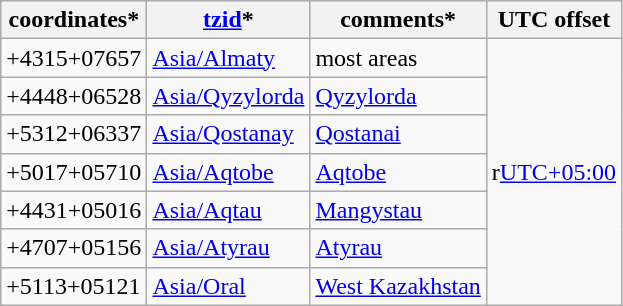<table class="wikitable sortable">
<tr>
<th>coordinates*</th>
<th><a href='#'>tzid</a>*</th>
<th>comments*</th>
<th>UTC offset</th>
</tr>
<tr>
<td>+4315+07657</td>
<td><a href='#'>Asia/Almaty</a></td>
<td>most areas</td>
<td rowspan="7"><span>r</span><a href='#'>UTC+05:00</a></td>
</tr>
<tr --->
<td>+4448+06528</td>
<td><a href='#'>Asia/Qyzylorda</a></td>
<td><a href='#'>Qyzylorda</a></td>
</tr>
<tr --->
<td>+5312+06337</td>
<td><a href='#'>Asia/Qostanay</a></td>
<td><a href='#'>Qostanai</a></td>
</tr>
<tr --->
<td>+5017+05710</td>
<td><a href='#'>Asia/Aqtobe</a></td>
<td><a href='#'>Aqtobe</a></td>
</tr>
<tr --->
<td>+4431+05016</td>
<td><a href='#'>Asia/Aqtau</a></td>
<td><a href='#'>Mangystau</a></td>
</tr>
<tr --->
<td>+4707+05156</td>
<td><a href='#'>Asia/Atyrau</a></td>
<td><a href='#'>Atyrau</a></td>
</tr>
<tr --->
<td>+5113+05121</td>
<td><a href='#'>Asia/Oral</a></td>
<td><a href='#'>West Kazakhstan</a></td>
</tr>
</table>
